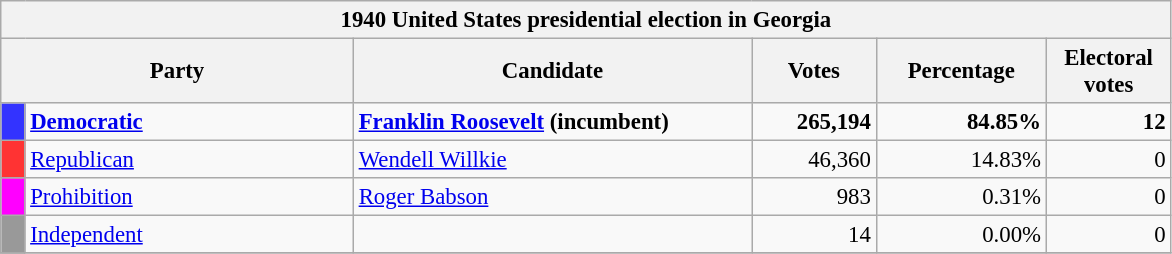<table class="wikitable" style="font-size: 95%;">
<tr>
<th colspan="6">1940 United States presidential election in Georgia</th>
</tr>
<tr>
<th colspan="2" style="width: 15em">Party</th>
<th style="width: 17em">Candidate</th>
<th style="width: 5em">Votes</th>
<th style="width: 7em">Percentage</th>
<th style="width: 5em">Electoral votes</th>
</tr>
<tr>
<th style="background-color:#3333FF; width: 3px"></th>
<td style="width: 130px"><strong><a href='#'>Democratic</a></strong></td>
<td><strong><a href='#'>Franklin Roosevelt</a> (incumbent)</strong></td>
<td align="right"><strong>265,194</strong></td>
<td align="right"><strong>84.85%</strong></td>
<td align="right"><strong>12</strong></td>
</tr>
<tr>
<th style="background-color:#FF3333; width: 3px"></th>
<td style="width: 130px"><a href='#'>Republican</a></td>
<td><a href='#'>Wendell Willkie</a></td>
<td align="right">46,360</td>
<td align="right">14.83%</td>
<td align="right">0</td>
</tr>
<tr>
<th style="background-color:#FF00FF; width: 3px"></th>
<td style="width: 130px"><a href='#'>Prohibition</a></td>
<td><a href='#'>Roger Babson</a></td>
<td align="right">983</td>
<td align="right">0.31%</td>
<td align="right">0</td>
</tr>
<tr>
<th style="background-color:#999; width: 3px"></th>
<td style="width: 130px"><a href='#'>Independent</a></td>
<td></td>
<td align="right">14</td>
<td align="right">0.00%</td>
<td align="right">0</td>
</tr>
<tr>
</tr>
</table>
